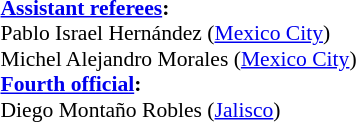<table style="width:100%; font-size:90%;">
<tr>
<td><br><strong><a href='#'>Assistant referees</a>:</strong>
<br>Pablo Israel Hernández (<a href='#'>Mexico City</a>)
<br>Michel Alejandro Morales (<a href='#'>Mexico City</a>)
<br><strong><a href='#'>Fourth official</a>:</strong>
<br>Diego Montaño Robles (<a href='#'>Jalisco</a>)</td>
</tr>
</table>
